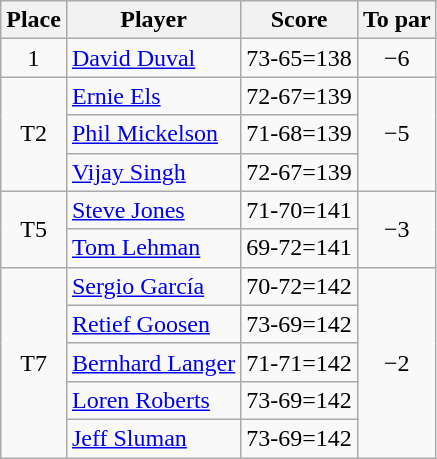<table class="wikitable">
<tr>
<th>Place</th>
<th>Player</th>
<th>Score</th>
<th>To par</th>
</tr>
<tr>
<td align=center>1</td>
<td> <a href='#'>David Duval</a></td>
<td align=center>73-65=138</td>
<td align=center>−6</td>
</tr>
<tr>
<td rowspan="3" align=center>T2</td>
<td> <a href='#'>Ernie Els</a></td>
<td align=center>72-67=139</td>
<td rowspan="3" align=center>−5</td>
</tr>
<tr>
<td> <a href='#'>Phil Mickelson</a></td>
<td align=center>71-68=139</td>
</tr>
<tr>
<td> <a href='#'>Vijay Singh</a></td>
<td align=center>72-67=139</td>
</tr>
<tr>
<td rowspan="2" align=center>T5</td>
<td> <a href='#'>Steve Jones</a></td>
<td align=center>71-70=141</td>
<td rowspan="2" align=center>−3</td>
</tr>
<tr>
<td> <a href='#'>Tom Lehman</a></td>
<td align=center>69-72=141</td>
</tr>
<tr>
<td rowspan="5" align=center>T7</td>
<td> <a href='#'>Sergio García</a></td>
<td align=center>70-72=142</td>
<td rowspan="5" align=center>−2</td>
</tr>
<tr>
<td> <a href='#'>Retief Goosen</a></td>
<td align=center>73-69=142</td>
</tr>
<tr>
<td> <a href='#'>Bernhard Langer</a></td>
<td align=center>71-71=142</td>
</tr>
<tr>
<td> <a href='#'>Loren Roberts</a></td>
<td align=center>73-69=142</td>
</tr>
<tr>
<td> <a href='#'>Jeff Sluman</a></td>
<td align=center>73-69=142</td>
</tr>
</table>
